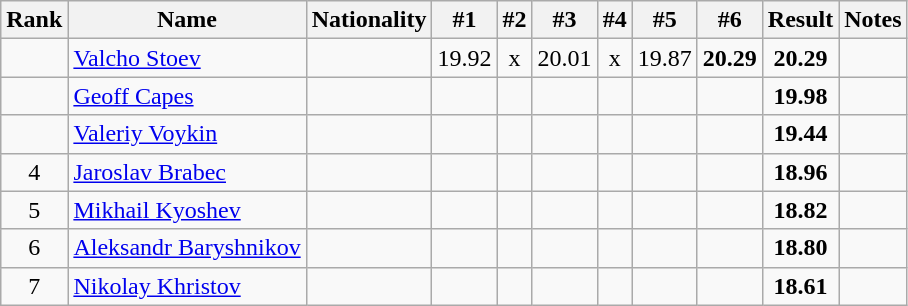<table class="wikitable sortable" style="text-align:center">
<tr>
<th>Rank</th>
<th>Name</th>
<th>Nationality</th>
<th>#1</th>
<th>#2</th>
<th>#3</th>
<th>#4</th>
<th>#5</th>
<th>#6</th>
<th>Result</th>
<th>Notes</th>
</tr>
<tr>
<td></td>
<td align="left"><a href='#'>Valcho Stoev</a></td>
<td align=left></td>
<td>19.92</td>
<td>x</td>
<td>20.01</td>
<td>x</td>
<td>19.87</td>
<td><strong>20.29</strong></td>
<td><strong>20.29</strong></td>
<td></td>
</tr>
<tr>
<td></td>
<td align="left"><a href='#'>Geoff Capes</a></td>
<td align=left></td>
<td></td>
<td></td>
<td></td>
<td></td>
<td></td>
<td></td>
<td><strong>19.98</strong></td>
<td></td>
</tr>
<tr>
<td></td>
<td align="left"><a href='#'>Valeriy Voykin</a></td>
<td align=left></td>
<td></td>
<td></td>
<td></td>
<td></td>
<td></td>
<td></td>
<td><strong>19.44</strong></td>
<td></td>
</tr>
<tr>
<td>4</td>
<td align="left"><a href='#'>Jaroslav Brabec</a></td>
<td align=left></td>
<td></td>
<td></td>
<td></td>
<td></td>
<td></td>
<td></td>
<td><strong>18.96</strong></td>
<td></td>
</tr>
<tr>
<td>5</td>
<td align="left"><a href='#'>Mikhail Kyoshev</a></td>
<td align=left></td>
<td></td>
<td></td>
<td></td>
<td></td>
<td></td>
<td></td>
<td><strong>18.82</strong></td>
<td></td>
</tr>
<tr>
<td>6</td>
<td align="left"><a href='#'>Aleksandr Baryshnikov</a></td>
<td align=left></td>
<td></td>
<td></td>
<td></td>
<td></td>
<td></td>
<td></td>
<td><strong>18.80</strong></td>
<td></td>
</tr>
<tr>
<td>7</td>
<td align="left"><a href='#'>Nikolay Khristov</a></td>
<td align=left></td>
<td></td>
<td></td>
<td></td>
<td></td>
<td></td>
<td></td>
<td><strong>18.61</strong></td>
<td></td>
</tr>
</table>
